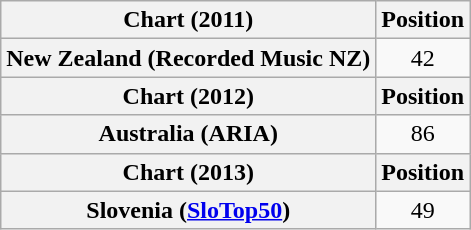<table class="wikitable plainrowheaders" style="text-align:center;">
<tr>
<th scope="col">Chart (2011)</th>
<th scope="col">Position</th>
</tr>
<tr>
<th scope="row">New Zealand (Recorded Music NZ)</th>
<td>42</td>
</tr>
<tr>
<th scope="col">Chart (2012)</th>
<th scope="col">Position</th>
</tr>
<tr>
<th scope="row">Australia (ARIA)</th>
<td>86</td>
</tr>
<tr>
<th scope="col">Chart (2013)</th>
<th scope="col">Position</th>
</tr>
<tr>
<th scope="row">Slovenia (<a href='#'>SloTop50</a>)</th>
<td>49</td>
</tr>
</table>
